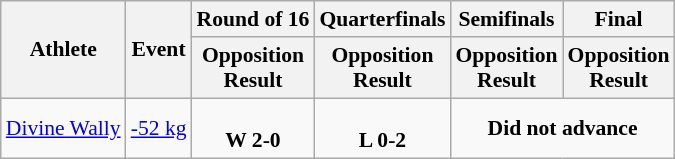<table class="wikitable" border="1" style="font-size:90%">
<tr>
<th rowspan=2>Athlete</th>
<th rowspan=2>Event</th>
<th>Round of 16</th>
<th>Quarterfinals</th>
<th>Semifinals</th>
<th>Final</th>
</tr>
<tr>
<th>Opposition<br>Result</th>
<th>Opposition<br>Result</th>
<th>Opposition<br>Result</th>
<th>Opposition<br>Result</th>
</tr>
<tr>
<td><a href='#'>Divine Wally</a></td>
<td><a href='#'>-52 kg</a></td>
<td align=center> <br> <strong>W 2-0</strong></td>
<td align=center> <br> <strong>L 0-2</strong></td>
<td align=center colspan=2><strong>Did not advance</strong></td>
</tr>
</table>
